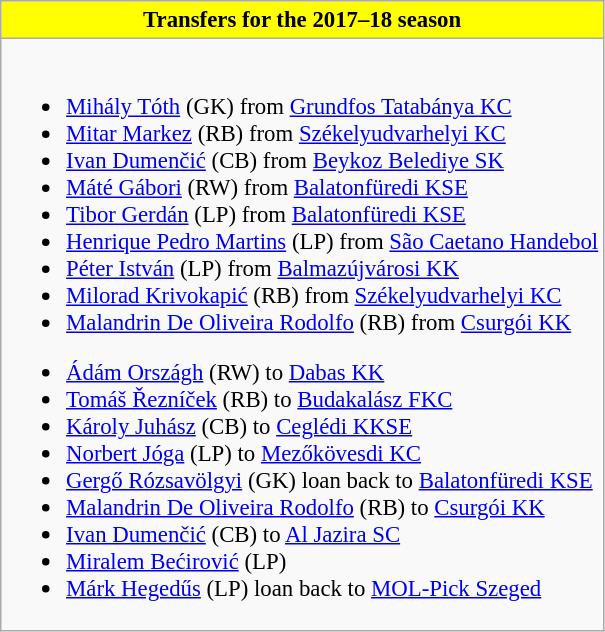<table class="wikitable collapsible collapsed" style="font-size:95%">
<tr>
<th style="color:black; background:yellow"> <strong>Transfers for the 2017–18 season</strong></th>
</tr>
<tr>
<td><br>
<ul><li> <a href='#'>Mihály Tóth</a> (GK) from  <a href='#'>Grundfos Tatabánya KC</a></li><li> <a href='#'>Mitar Markez</a> (RB) from  <a href='#'>Székelyudvarhelyi KC</a></li><li> <a href='#'>Ivan Dumenčić</a> (CB) from  <a href='#'>Beykoz Belediye SK</a></li><li> <a href='#'>Máté Gábori</a> (RW) from  <a href='#'>Balatonfüredi KSE</a></li><li> <a href='#'>Tibor Gerdán</a> (LP) from  <a href='#'>Balatonfüredi KSE</a></li><li> <a href='#'>Henrique Pedro Martins</a> (LP) from  <a href='#'>São Caetano Handebol</a></li><li> <a href='#'>Péter István</a> (LP) from  <a href='#'>Balmazújvárosi KK</a></li><li> <a href='#'>Milorad Krivokapić</a> (RB) from  <a href='#'>Székelyudvarhelyi KC</a></li><li> <a href='#'>Malandrin De Oliveira Rodolfo</a> (RB) from  <a href='#'>Csurgói KK</a></li></ul><ul><li> <a href='#'>Ádám Országh</a> (RW) to  <a href='#'>Dabas KK</a></li><li> <a href='#'>Tomáš Řezníček</a> (RB) to  <a href='#'>Budakalász FKC</a></li><li> <a href='#'>Károly Juhász</a> (CB) to  <a href='#'>Ceglédi KKSE</a></li><li> <a href='#'>Norbert Jóga</a> (LP) to  <a href='#'>Mezőkövesdi KC</a></li><li> <a href='#'>Gergő Rózsavölgyi</a> (GK) loan back to  <a href='#'>Balatonfüredi KSE</a></li><li> <a href='#'>Malandrin De Oliveira Rodolfo</a> (RB) to  <a href='#'>Csurgói KK</a></li><li> <a href='#'>Ivan Dumenčić</a> (CB) to  <a href='#'>Al Jazira SC</a></li><li> <a href='#'>Miralem Bećirović</a> (LP)</li><li> <a href='#'>Márk Hegedűs</a> (LP) loan back to  <a href='#'>MOL-Pick Szeged</a></li></ul></td>
</tr>
</table>
